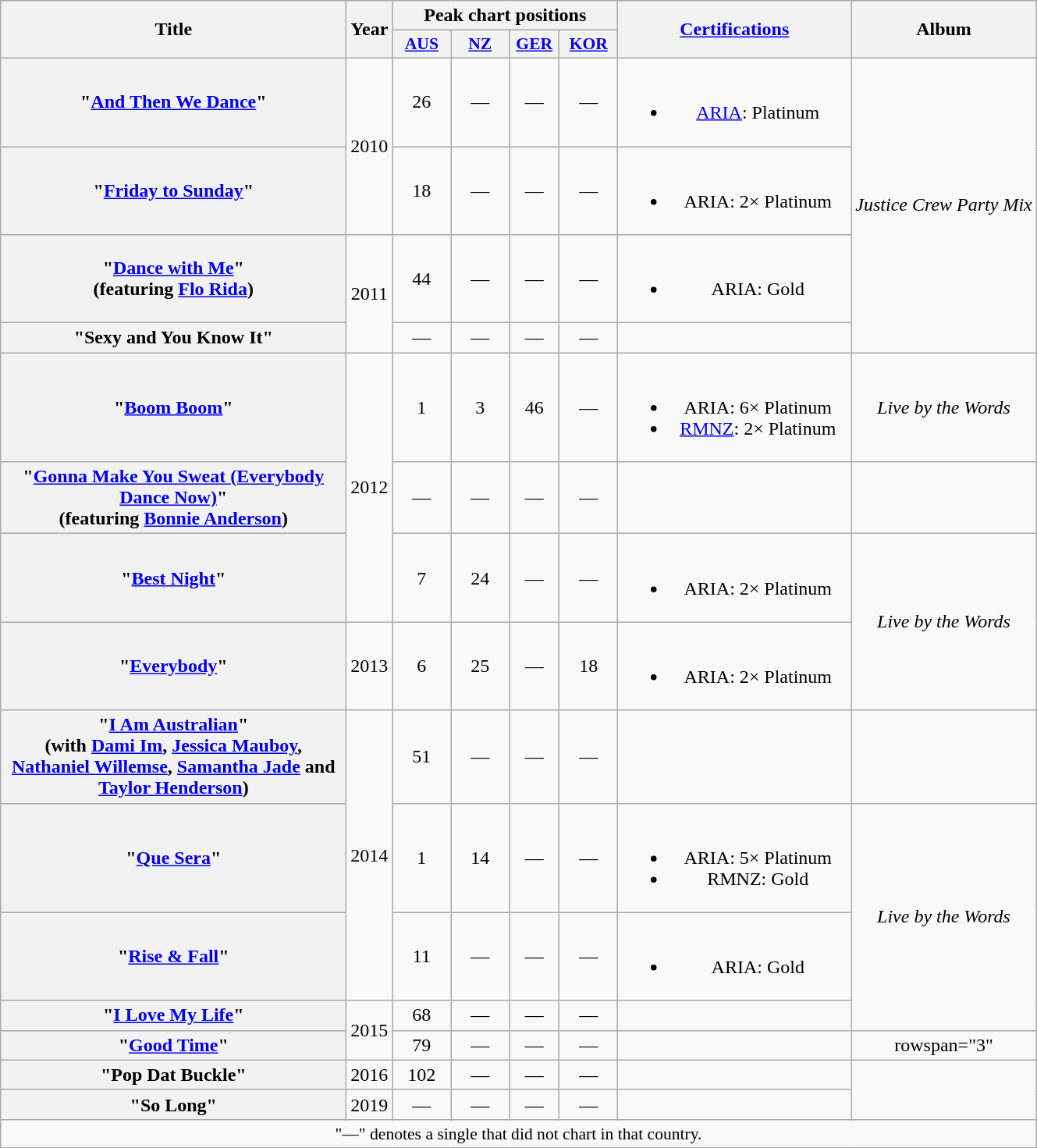<table class="wikitable plainrowheaders" style="text-align:center;">
<tr>
<th scope="col" rowspan="2" style="width:18em;">Title</th>
<th scope="col" rowspan="2">Year</th>
<th scope="col" colspan="4">Peak chart positions</th>
<th scope="col" rowspan="2" style="width:12em;"><a href='#'>Certifications</a></th>
<th scope="col" rowspan="2">Album</th>
</tr>
<tr>
<th scope="col" style="width:3em;font-size:90%;"><a href='#'>AUS</a><br></th>
<th scope="col" style="width:3em;font-size:90%;"><a href='#'>NZ</a><br></th>
<th style="width:2.5em;font-size:90%"><a href='#'>GER</a><br></th>
<th scope="col" style="width:3em;font-size:90%;"><a href='#'>KOR</a><br></th>
</tr>
<tr>
<th scope="row">"<a href='#'>And Then We Dance</a>"</th>
<td rowspan="2">2010</td>
<td>26</td>
<td>—</td>
<td>—</td>
<td>—</td>
<td><br><ul><li><a href='#'>ARIA</a>: Platinum</li></ul></td>
<td rowspan="4"><em>Justice Crew Party Mix</em></td>
</tr>
<tr>
<th scope="row">"<a href='#'>Friday to Sunday</a>"</th>
<td>18</td>
<td>—</td>
<td>—</td>
<td>—</td>
<td><br><ul><li>ARIA: 2× Platinum</li></ul></td>
</tr>
<tr>
<th scope="row">"<a href='#'>Dance with Me</a>"<br><span>(featuring <a href='#'>Flo Rida</a>)</span></th>
<td rowspan="2">2011</td>
<td>44</td>
<td>—</td>
<td>—</td>
<td>—</td>
<td><br><ul><li>ARIA: Gold</li></ul></td>
</tr>
<tr>
<th scope="row">"Sexy and You Know It"</th>
<td>—</td>
<td>—</td>
<td>—</td>
<td>—</td>
<td></td>
</tr>
<tr>
<th scope="row">"<a href='#'>Boom Boom</a>"</th>
<td rowspan="3">2012</td>
<td>1</td>
<td>3</td>
<td>46</td>
<td>—</td>
<td><br><ul><li>ARIA: 6× Platinum</li><li><a href='#'>RMNZ</a>: 2× Platinum</li></ul></td>
<td><em>Live by the Words</em></td>
</tr>
<tr>
<th scope="row">"<a href='#'>Gonna Make You Sweat (Everybody Dance Now)</a>"<br><span>(featuring <a href='#'>Bonnie Anderson</a>)</span></th>
<td>—</td>
<td>—</td>
<td>—</td>
<td>—</td>
<td></td>
<td></td>
</tr>
<tr>
<th scope="row">"<a href='#'>Best Night</a>"</th>
<td>7</td>
<td>24</td>
<td>—</td>
<td>—</td>
<td><br><ul><li>ARIA: 2× Platinum</li></ul></td>
<td rowspan="2"><em>Live by the Words</em></td>
</tr>
<tr>
<th scope="row">"<a href='#'>Everybody</a>"</th>
<td>2013</td>
<td>6</td>
<td>25</td>
<td>—</td>
<td>18</td>
<td><br><ul><li>ARIA: 2× Platinum</li></ul></td>
</tr>
<tr>
<th scope="row">"<a href='#'>I Am Australian</a>"<br><span>(with <a href='#'>Dami Im</a>, <a href='#'>Jessica Mauboy</a>, <a href='#'>Nathaniel Willemse</a>, <a href='#'>Samantha Jade</a> and <a href='#'>Taylor Henderson</a>)</span></th>
<td rowspan="3">2014</td>
<td>51</td>
<td>—</td>
<td>—</td>
<td>—</td>
<td></td>
<td></td>
</tr>
<tr>
<th scope="row">"<a href='#'>Que Sera</a>"</th>
<td>1</td>
<td>14</td>
<td>—</td>
<td>—</td>
<td><br><ul><li>ARIA: 5× Platinum</li><li>RMNZ: Gold</li></ul></td>
<td rowspan="3"><em>Live by the Words</em></td>
</tr>
<tr>
<th scope="row">"<a href='#'>Rise & Fall</a>"</th>
<td>11</td>
<td>—</td>
<td>—</td>
<td>—</td>
<td><br><ul><li>ARIA: Gold</li></ul></td>
</tr>
<tr>
<th scope="row">"<a href='#'>I Love My Life</a>"</th>
<td rowspan="2">2015</td>
<td>68</td>
<td>—</td>
<td>—</td>
<td>—</td>
<td></td>
</tr>
<tr>
<th scope="row">"<a href='#'>Good Time</a>"</th>
<td>79</td>
<td>—</td>
<td>—</td>
<td>—</td>
<td></td>
<td>rowspan="3" </td>
</tr>
<tr>
<th scope="row">"Pop Dat Buckle"</th>
<td>2016</td>
<td>102</td>
<td>—</td>
<td>—</td>
<td>—</td>
<td></td>
</tr>
<tr>
<th scope="row">"So Long"</th>
<td>2019</td>
<td>—</td>
<td>—</td>
<td>—</td>
<td>—</td>
<td></td>
</tr>
<tr>
<td colspan="8" style="font-size:90%">"—" denotes a single that did not chart in that country.</td>
</tr>
</table>
